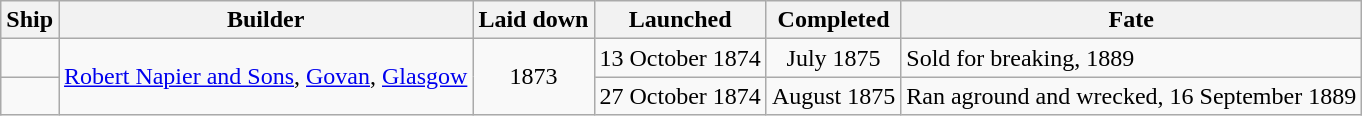<table class="wikitable">
<tr>
<th>Ship</th>
<th>Builder</th>
<th>Laid down</th>
<th>Launched</th>
<th>Completed</th>
<th>Fate</th>
</tr>
<tr>
<td></td>
<td rowspan=2><a href='#'>Robert Napier and Sons</a>, <a href='#'>Govan</a>, <a href='#'>Glasgow</a></td>
<td rowspan=2 align=center>1873</td>
<td align=center>13 October 1874</td>
<td align=center>July 1875</td>
<td>Sold for breaking, 1889</td>
</tr>
<tr>
<td></td>
<td align=center>27 October 1874</td>
<td align=center>August 1875</td>
<td>Ran aground and wrecked, 16 September 1889</td>
</tr>
</table>
